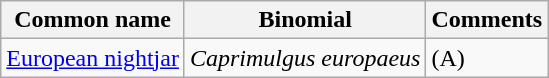<table class="wikitable">
<tr>
<th>Common name</th>
<th>Binomial</th>
<th>Comments</th>
</tr>
<tr>
<td><a href='#'>European nightjar</a></td>
<td><em>Caprimulgus europaeus</em></td>
<td>(A)</td>
</tr>
</table>
